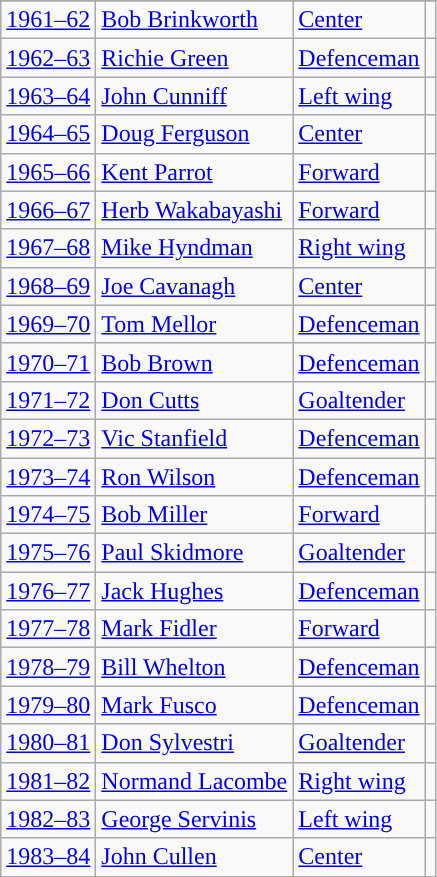<table class="wikitable sortable">
<tr>
</tr>
<tr>
<td><a href='#'>1961–62</a></td>
<td><a href='#'>Bob Brinkworth</a></td>
<td><a href='#'>Center</a></td>
<td><strong><a href='#'></a></strong></td>
</tr>
<tr>
<td><a href='#'>1962–63</a></td>
<td><a href='#'>Richie Green</a></td>
<td><a href='#'>Defenceman</a></td>
<td><strong><a href='#'></a></strong></td>
</tr>
<tr>
<td><a href='#'>1963–64</a></td>
<td><a href='#'>John Cunniff</a></td>
<td><a href='#'>Left wing</a></td>
<td><strong><a href='#'></a></strong></td>
</tr>
<tr>
<td><a href='#'>1964–65</a></td>
<td><a href='#'>Doug Ferguson</a></td>
<td><a href='#'>Center</a></td>
<td><strong><a href='#'></a></strong></td>
</tr>
<tr>
<td><a href='#'>1965–66</a></td>
<td><a href='#'>Kent Parrot</a></td>
<td><a href='#'>Forward</a></td>
<td><strong><a href='#'></a></strong></td>
</tr>
<tr>
<td><a href='#'>1966–67</a></td>
<td><a href='#'>Herb Wakabayashi</a></td>
<td><a href='#'>Forward</a></td>
<td><strong><a href='#'></a></strong></td>
</tr>
<tr>
<td><a href='#'>1967–68</a></td>
<td><a href='#'>Mike Hyndman</a></td>
<td><a href='#'>Right wing</a></td>
<td><strong><a href='#'></a></strong></td>
</tr>
<tr>
<td><a href='#'>1968–69</a></td>
<td><a href='#'>Joe Cavanagh</a></td>
<td><a href='#'>Center</a></td>
<td><strong><a href='#'></a></strong></td>
</tr>
<tr>
<td><a href='#'>1969–70</a></td>
<td><a href='#'>Tom Mellor</a></td>
<td><a href='#'>Defenceman</a></td>
<td><strong><a href='#'></a></strong></td>
</tr>
<tr>
<td><a href='#'>1970–71</a></td>
<td><a href='#'>Bob Brown</a></td>
<td><a href='#'>Defenceman</a></td>
<td><strong><a href='#'></a></strong></td>
</tr>
<tr>
<td><a href='#'>1971–72</a></td>
<td><a href='#'>Don Cutts</a></td>
<td><a href='#'>Goaltender</a></td>
<td><strong><a href='#'></a></strong></td>
</tr>
<tr>
<td><a href='#'>1972–73</a></td>
<td><a href='#'>Vic Stanfield</a></td>
<td><a href='#'>Defenceman</a></td>
<td><strong><a href='#'></a></strong></td>
</tr>
<tr>
<td><a href='#'>1973–74</a></td>
<td><a href='#'>Ron Wilson</a></td>
<td><a href='#'>Defenceman</a></td>
<td><strong><a href='#'></a></strong></td>
</tr>
<tr>
<td><a href='#'>1974–75</a></td>
<td><a href='#'>Bob Miller</a></td>
<td><a href='#'>Forward</a></td>
<td><strong><a href='#'></a></strong></td>
</tr>
<tr>
<td><a href='#'>1975–76</a></td>
<td><a href='#'>Paul Skidmore</a></td>
<td><a href='#'>Goaltender</a></td>
<td><strong><a href='#'></a></strong></td>
</tr>
<tr>
<td><a href='#'>1976–77</a></td>
<td><a href='#'>Jack Hughes</a></td>
<td><a href='#'>Defenceman</a></td>
<td><strong><a href='#'></a></strong></td>
</tr>
<tr>
<td><a href='#'>1977–78</a></td>
<td><a href='#'>Mark Fidler</a></td>
<td><a href='#'>Forward</a></td>
<td><strong><a href='#'></a></strong></td>
</tr>
<tr>
<td><a href='#'>1978–79</a></td>
<td><a href='#'>Bill Whelton</a></td>
<td><a href='#'>Defenceman</a></td>
<td><strong><a href='#'></a></strong></td>
</tr>
<tr>
<td><a href='#'>1979–80</a></td>
<td><a href='#'>Mark Fusco</a></td>
<td><a href='#'>Defenceman</a></td>
<td><strong><a href='#'></a></strong></td>
</tr>
<tr>
<td><a href='#'>1980–81</a></td>
<td><a href='#'>Don Sylvestri</a></td>
<td><a href='#'>Goaltender</a></td>
<td><strong><a href='#'></a></strong></td>
</tr>
<tr>
<td><a href='#'>1981–82</a></td>
<td><a href='#'>Normand Lacombe</a></td>
<td><a href='#'>Right wing</a></td>
<td><strong><a href='#'></a></strong></td>
</tr>
<tr>
<td><a href='#'>1982–83</a></td>
<td><a href='#'>George Servinis</a></td>
<td><a href='#'>Left wing</a></td>
<td><strong><a href='#'></a></strong></td>
</tr>
<tr>
<td><a href='#'>1983–84</a></td>
<td><a href='#'>John Cullen</a></td>
<td><a href='#'>Center</a></td>
<td><strong><a href='#'></a></strong></td>
</tr>
<tr>
</tr>
</table>
